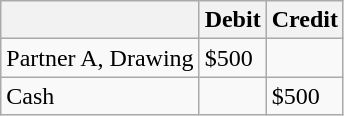<table class="wikitable">
<tr>
<th></th>
<th>Debit</th>
<th>Credit</th>
</tr>
<tr>
<td>Partner A, Drawing</td>
<td>$500</td>
<td></td>
</tr>
<tr No>
<td>Cash</td>
<td></td>
<td>$500</td>
</tr>
</table>
